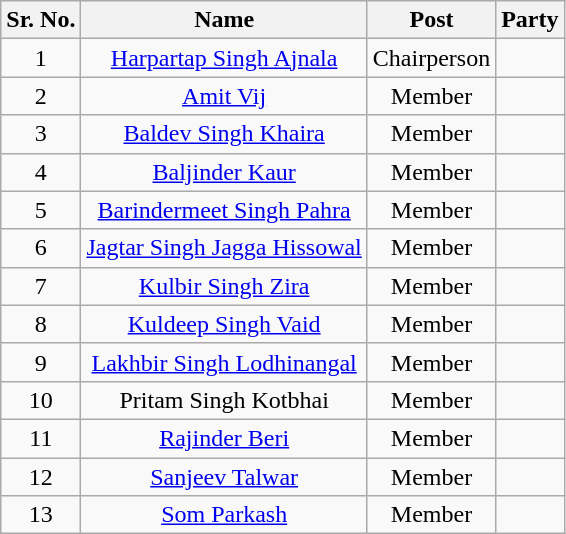<table class="wikitable sortable">
<tr>
<th>Sr. No.</th>
<th>Name</th>
<th>Post</th>
<th colspan="2">Party</th>
</tr>
<tr align="center">
<td>1</td>
<td><a href='#'>Harpartap Singh Ajnala</a></td>
<td>Chairperson</td>
<td></td>
</tr>
<tr align="center">
<td>2</td>
<td><a href='#'>Amit Vij</a></td>
<td>Member</td>
<td></td>
</tr>
<tr align="center">
<td>3</td>
<td><a href='#'>Baldev Singh Khaira</a></td>
<td>Member</td>
<td></td>
</tr>
<tr align="center">
<td>4</td>
<td><a href='#'>Baljinder Kaur</a></td>
<td>Member</td>
<td></td>
</tr>
<tr align="center">
<td>5</td>
<td><a href='#'>Barindermeet Singh Pahra</a></td>
<td>Member</td>
<td></td>
</tr>
<tr align="center">
<td>6</td>
<td><a href='#'>Jagtar Singh Jagga Hissowal</a></td>
<td>Member</td>
<td></td>
</tr>
<tr align="center">
<td>7</td>
<td><a href='#'>Kulbir Singh Zira</a></td>
<td>Member</td>
<td></td>
</tr>
<tr align="center">
<td>8</td>
<td><a href='#'>Kuldeep Singh Vaid</a></td>
<td>Member</td>
<td></td>
</tr>
<tr align="center">
<td>9</td>
<td><a href='#'>Lakhbir Singh Lodhinangal</a></td>
<td>Member</td>
<td></td>
</tr>
<tr align="center">
<td>10</td>
<td>Pritam Singh Kotbhai</td>
<td>Member</td>
<td></td>
</tr>
<tr align="center">
<td>11</td>
<td><a href='#'>Rajinder Beri</a></td>
<td>Member</td>
<td></td>
</tr>
<tr align="center">
<td>12</td>
<td><a href='#'>Sanjeev Talwar</a></td>
<td>Member</td>
<td></td>
</tr>
<tr align="center">
<td>13</td>
<td><a href='#'>Som Parkash</a></td>
<td>Member</td>
<td></td>
</tr>
</table>
